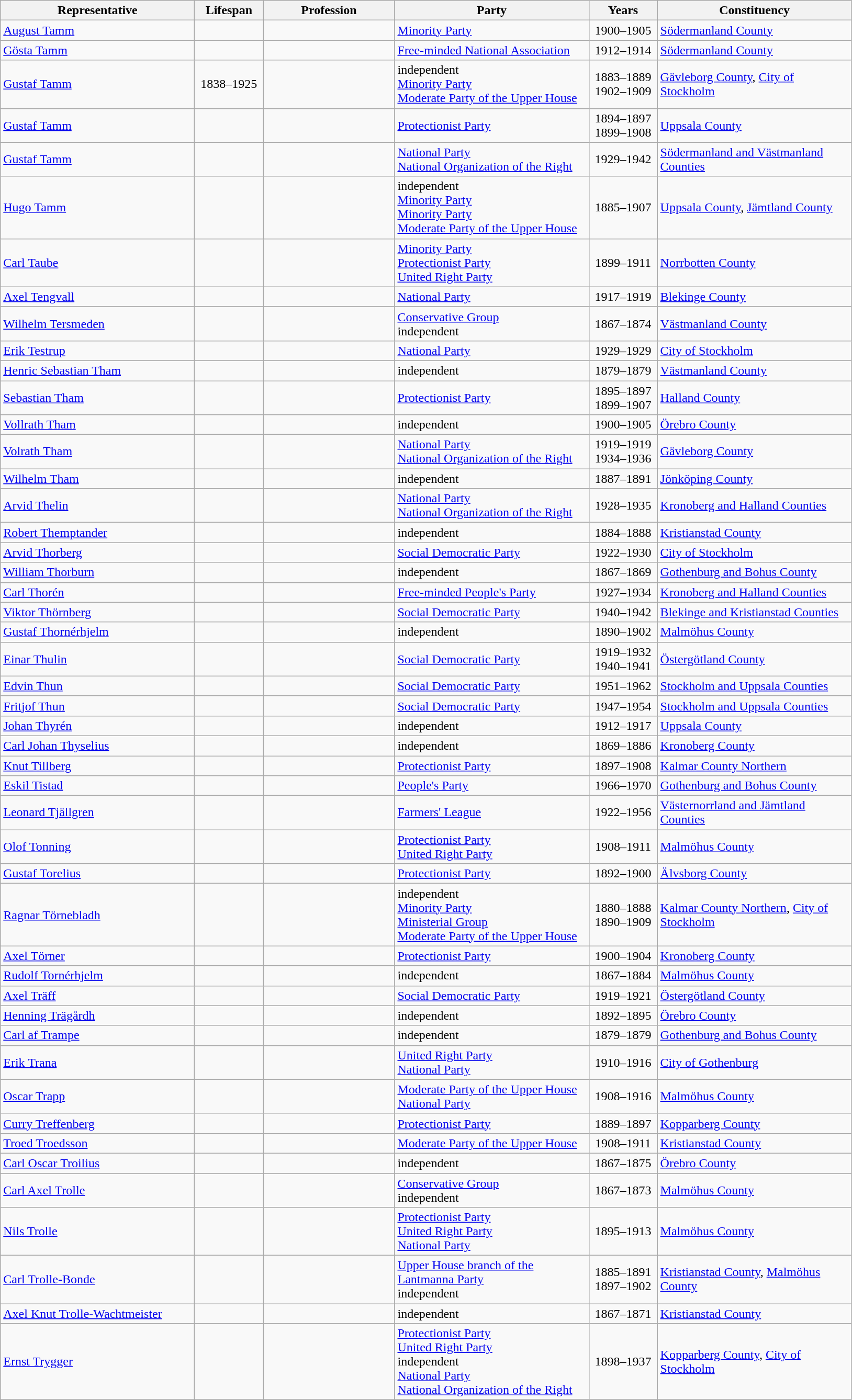<table class="wikitable">
<tr>
<th style="width:15em">Representative</th>
<th style="width:5em">Lifespan</th>
<th style="width:10em">Profession</th>
<th style="width:15em">Party</th>
<th style="width:5em">Years</th>
<th style="width:15em">Constituency</th>
</tr>
<tr>
<td><a href='#'>August Tamm</a></td>
<td align=center></td>
<td></td>
<td> <a href='#'>Minority Party</a></td>
<td align=center>1900–1905</td>
<td><a href='#'>Södermanland County</a></td>
</tr>
<tr>
<td><a href='#'>Gösta Tamm</a></td>
<td align=center></td>
<td></td>
<td> <a href='#'>Free-minded National Association</a></td>
<td align=center>1912–1914</td>
<td><a href='#'>Södermanland County</a></td>
</tr>
<tr>
<td><a href='#'>Gustaf Tamm</a></td>
<td align=center>1838–1925</td>
<td></td>
<td> independent<br> <a href='#'>Minority Party</a><br> <a href='#'>Moderate Party of the Upper House</a></td>
<td align=center>1883–1889<br>1902–1909</td>
<td><a href='#'>Gävleborg County</a>, <a href='#'>City of Stockholm</a></td>
</tr>
<tr>
<td><a href='#'>Gustaf Tamm</a></td>
<td align=center></td>
<td></td>
<td> <a href='#'>Protectionist Party</a></td>
<td align=center>1894–1897<br>1899–1908</td>
<td><a href='#'>Uppsala County</a></td>
</tr>
<tr>
<td><a href='#'>Gustaf Tamm</a></td>
<td align=center></td>
<td></td>
<td> <a href='#'>National Party</a><br> <a href='#'>National Organization of the Right</a></td>
<td align=center>1929–1942</td>
<td><a href='#'>Södermanland and Västmanland Counties</a></td>
</tr>
<tr>
<td><a href='#'>Hugo Tamm</a></td>
<td align=center></td>
<td></td>
<td> independent<br> <a href='#'>Minority Party</a><br> <a href='#'>Minority Party</a><br> <a href='#'>Moderate Party of the Upper House</a></td>
<td align=center>1885–1907</td>
<td><a href='#'>Uppsala County</a>, <a href='#'>Jämtland County</a></td>
</tr>
<tr>
<td><a href='#'>Carl Taube</a></td>
<td align=center></td>
<td></td>
<td> <a href='#'>Minority Party</a><br> <a href='#'>Protectionist Party</a><br> <a href='#'>United Right Party</a></td>
<td align=center>1899–1911</td>
<td><a href='#'>Norrbotten County</a></td>
</tr>
<tr>
<td><a href='#'>Axel Tengvall</a></td>
<td align=center></td>
<td></td>
<td> <a href='#'>National Party</a></td>
<td align=center>1917–1919</td>
<td><a href='#'>Blekinge County</a></td>
</tr>
<tr>
<td><a href='#'>Wilhelm Tersmeden</a></td>
<td align=center></td>
<td></td>
<td> <a href='#'>Conservative Group</a><br> independent</td>
<td align=center>1867–1874</td>
<td><a href='#'>Västmanland County</a></td>
</tr>
<tr>
<td><a href='#'>Erik Testrup</a></td>
<td align=center></td>
<td></td>
<td> <a href='#'>National Party</a></td>
<td align=center>1929–1929</td>
<td><a href='#'>City of Stockholm</a></td>
</tr>
<tr>
<td><a href='#'>Henric Sebastian Tham</a></td>
<td align=center></td>
<td></td>
<td> independent</td>
<td align=center>1879–1879</td>
<td><a href='#'>Västmanland County</a></td>
</tr>
<tr>
<td><a href='#'>Sebastian Tham</a></td>
<td align=center></td>
<td></td>
<td> <a href='#'>Protectionist Party</a></td>
<td align=center>1895–1897<br>1899–1907</td>
<td><a href='#'>Halland County</a></td>
</tr>
<tr>
<td><a href='#'>Vollrath Tham</a></td>
<td align=center></td>
<td></td>
<td> independent</td>
<td align=center>1900–1905</td>
<td><a href='#'>Örebro County</a></td>
</tr>
<tr>
<td><a href='#'>Volrath Tham</a></td>
<td align=center></td>
<td></td>
<td> <a href='#'>National Party</a><br> <a href='#'>National Organization of the Right</a></td>
<td align=center>1919–1919<br>1934–1936</td>
<td><a href='#'>Gävleborg County</a></td>
</tr>
<tr>
<td><a href='#'>Wilhelm Tham</a></td>
<td align=center></td>
<td></td>
<td> independent</td>
<td align=center>1887–1891</td>
<td><a href='#'>Jönköping County</a></td>
</tr>
<tr>
<td><a href='#'>Arvid Thelin</a></td>
<td align=center></td>
<td></td>
<td> <a href='#'>National Party</a><br> <a href='#'>National Organization of the Right</a></td>
<td align=center>1928–1935</td>
<td><a href='#'>Kronoberg and Halland Counties</a></td>
</tr>
<tr>
<td><a href='#'>Robert Themptander</a></td>
<td align=center></td>
<td></td>
<td> independent</td>
<td align=center>1884–1888</td>
<td><a href='#'>Kristianstad County</a></td>
</tr>
<tr>
<td><a href='#'>Arvid Thorberg</a></td>
<td align=center></td>
<td></td>
<td> <a href='#'>Social Democratic Party</a></td>
<td align=center>1922–1930</td>
<td><a href='#'>City of Stockholm</a></td>
</tr>
<tr>
<td><a href='#'>William Thorburn</a></td>
<td align=center></td>
<td></td>
<td> independent</td>
<td align=center>1867–1869</td>
<td><a href='#'>Gothenburg and Bohus County</a></td>
</tr>
<tr>
<td><a href='#'>Carl Thorén</a></td>
<td align=center></td>
<td></td>
<td> <a href='#'>Free-minded People's Party</a></td>
<td align=center>1927–1934</td>
<td><a href='#'>Kronoberg and Halland Counties</a></td>
</tr>
<tr>
<td><a href='#'>Viktor Thörnberg</a></td>
<td align=center></td>
<td></td>
<td> <a href='#'>Social Democratic Party</a></td>
<td align=center>1940–1942</td>
<td><a href='#'>Blekinge and Kristianstad Counties</a></td>
</tr>
<tr>
<td><a href='#'>Gustaf Thornérhjelm</a></td>
<td align=center></td>
<td></td>
<td> independent</td>
<td align=center>1890–1902</td>
<td><a href='#'>Malmöhus County</a></td>
</tr>
<tr>
<td><a href='#'>Einar Thulin</a></td>
<td align=center></td>
<td></td>
<td> <a href='#'>Social Democratic Party</a></td>
<td align=center>1919–1932<br>1940–1941</td>
<td><a href='#'>Östergötland County</a></td>
</tr>
<tr>
<td><a href='#'>Edvin Thun</a></td>
<td align=center></td>
<td></td>
<td> <a href='#'>Social Democratic Party</a></td>
<td align=center>1951–1962</td>
<td><a href='#'>Stockholm and Uppsala Counties</a></td>
</tr>
<tr>
<td><a href='#'>Fritjof Thun</a></td>
<td align=center></td>
<td></td>
<td> <a href='#'>Social Democratic Party</a></td>
<td align=center>1947–1954</td>
<td><a href='#'>Stockholm and Uppsala Counties</a></td>
</tr>
<tr>
<td><a href='#'>Johan Thyrén</a></td>
<td align=center></td>
<td></td>
<td> independent</td>
<td align=center>1912–1917</td>
<td><a href='#'>Uppsala County</a></td>
</tr>
<tr>
<td><a href='#'>Carl Johan Thyselius</a></td>
<td align=center></td>
<td></td>
<td> independent</td>
<td align=center>1869–1886</td>
<td><a href='#'>Kronoberg County</a></td>
</tr>
<tr>
<td><a href='#'>Knut Tillberg</a></td>
<td align=center></td>
<td></td>
<td> <a href='#'>Protectionist Party</a></td>
<td align=center>1897–1908</td>
<td><a href='#'>Kalmar County Northern</a></td>
</tr>
<tr>
<td><a href='#'>Eskil Tistad</a></td>
<td align=center></td>
<td></td>
<td> <a href='#'>People's Party</a></td>
<td align=center>1966–1970</td>
<td><a href='#'>Gothenburg and Bohus County</a></td>
</tr>
<tr>
<td><a href='#'>Leonard Tjällgren</a></td>
<td align=center></td>
<td></td>
<td> <a href='#'>Farmers' League</a></td>
<td align=center>1922–1956</td>
<td><a href='#'>Västernorrland and Jämtland Counties</a></td>
</tr>
<tr>
<td><a href='#'>Olof Tonning</a></td>
<td align=center></td>
<td></td>
<td> <a href='#'>Protectionist Party</a><br> <a href='#'>United Right Party</a></td>
<td align=center>1908–1911</td>
<td><a href='#'>Malmöhus County</a></td>
</tr>
<tr>
<td><a href='#'>Gustaf Torelius</a></td>
<td align=center></td>
<td></td>
<td> <a href='#'>Protectionist Party</a></td>
<td align=center>1892–1900</td>
<td><a href='#'>Älvsborg County</a></td>
</tr>
<tr>
<td><a href='#'>Ragnar Törnebladh</a></td>
<td align=center></td>
<td></td>
<td> independent<br> <a href='#'>Minority Party</a><br> <a href='#'>Ministerial Group</a><br> <a href='#'>Moderate Party of the Upper House</a></td>
<td align=center>1880–1888<br>1890–1909</td>
<td><a href='#'>Kalmar County Northern</a>, <a href='#'>City of Stockholm</a></td>
</tr>
<tr>
<td><a href='#'>Axel Törner</a></td>
<td align=center></td>
<td></td>
<td> <a href='#'>Protectionist Party</a></td>
<td align=center>1900–1904</td>
<td><a href='#'>Kronoberg County</a></td>
</tr>
<tr>
<td><a href='#'>Rudolf Tornérhjelm</a></td>
<td align=center></td>
<td></td>
<td> independent</td>
<td align=center>1867–1884</td>
<td><a href='#'>Malmöhus County</a></td>
</tr>
<tr>
<td><a href='#'>Axel Träff</a></td>
<td align=center></td>
<td></td>
<td> <a href='#'>Social Democratic Party</a></td>
<td align=center>1919–1921</td>
<td><a href='#'>Östergötland County</a></td>
</tr>
<tr>
<td><a href='#'>Henning Trägårdh</a></td>
<td align=center></td>
<td></td>
<td> independent</td>
<td align=center>1892–1895</td>
<td><a href='#'>Örebro County</a></td>
</tr>
<tr>
<td><a href='#'>Carl af Trampe</a></td>
<td align=center></td>
<td></td>
<td> independent</td>
<td align=center>1879–1879</td>
<td><a href='#'>Gothenburg and Bohus County</a></td>
</tr>
<tr>
<td><a href='#'>Erik Trana</a></td>
<td align=center></td>
<td></td>
<td> <a href='#'>United Right Party</a><br> <a href='#'>National Party</a></td>
<td align=center>1910–1916</td>
<td><a href='#'>City of Gothenburg</a></td>
</tr>
<tr>
<td><a href='#'>Oscar Trapp</a></td>
<td align=center></td>
<td></td>
<td> <a href='#'>Moderate Party of the Upper House</a><br> <a href='#'>National Party</a></td>
<td align=center>1908–1916</td>
<td><a href='#'>Malmöhus County</a></td>
</tr>
<tr>
<td><a href='#'>Curry Treffenberg</a></td>
<td align=center></td>
<td></td>
<td> <a href='#'>Protectionist Party</a></td>
<td align=center>1889–1897</td>
<td><a href='#'>Kopparberg County</a></td>
</tr>
<tr>
<td><a href='#'>Troed Troedsson</a></td>
<td align=center></td>
<td></td>
<td> <a href='#'>Moderate Party of the Upper House</a></td>
<td align=center>1908–1911</td>
<td><a href='#'>Kristianstad County</a></td>
</tr>
<tr>
<td><a href='#'>Carl Oscar Troilius</a></td>
<td align=center></td>
<td></td>
<td> independent</td>
<td align=center>1867–1875</td>
<td><a href='#'>Örebro County</a></td>
</tr>
<tr>
<td><a href='#'>Carl Axel Trolle</a></td>
<td align=center></td>
<td></td>
<td> <a href='#'>Conservative Group</a><br> independent</td>
<td align=center>1867–1873</td>
<td><a href='#'>Malmöhus County</a></td>
</tr>
<tr>
<td><a href='#'>Nils Trolle</a></td>
<td align=center></td>
<td></td>
<td> <a href='#'>Protectionist Party</a><br> <a href='#'>United Right Party</a><br> <a href='#'>National Party</a></td>
<td align=center>1895–1913</td>
<td><a href='#'>Malmöhus County</a></td>
</tr>
<tr>
<td><a href='#'>Carl Trolle-Bonde</a></td>
<td align=center></td>
<td></td>
<td> <a href='#'>Upper House branch of the Lantmanna Party</a><br> independent</td>
<td align=center>1885–1891<br>1897–1902</td>
<td><a href='#'>Kristianstad County</a>, <a href='#'>Malmöhus County</a></td>
</tr>
<tr>
<td><a href='#'>Axel Knut Trolle-Wachtmeister</a></td>
<td align=center></td>
<td></td>
<td> independent</td>
<td align=center>1867–1871</td>
<td><a href='#'>Kristianstad County</a></td>
</tr>
<tr>
<td><a href='#'>Ernst Trygger</a></td>
<td align=center></td>
<td></td>
<td> <a href='#'>Protectionist Party</a><br> <a href='#'>United Right Party</a><br> independent<br> <a href='#'>National Party</a><br> <a href='#'>National Organization of the Right</a></td>
<td align=center>1898–1937</td>
<td><a href='#'>Kopparberg County</a>, <a href='#'>City of Stockholm</a></td>
</tr>
</table>
